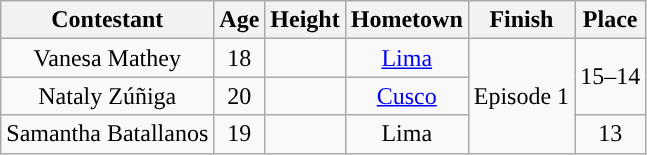<table class="wikitable sortable" style="text-align:center;">
<tr>
<th>Contestant</th>
<th>Age</th>
<th>Height</th>
<th>Hometown</th>
<th>Finish</th>
<th>Place</th>
</tr>
<tr>
<td>Vanesa Mathey</td>
<td>18</td>
<td></td>
<td><a href='#'>Lima</a></td>
<td rowspan="3">Episode 1</td>
<td rowspan="2">15–14</td>
</tr>
<tr>
<td>Nataly Zúñiga</td>
<td>20</td>
<td></td>
<td><a href='#'>Cusco</a></td>
</tr>
<tr>
<td>Samantha Batallanos</td>
<td>19</td>
<td></td>
<td>Lima</td>
<td>13</td>
</tr>
</table>
